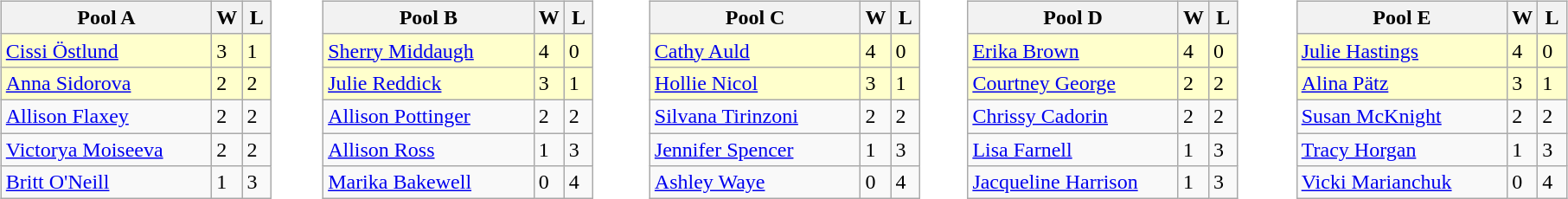<table>
<tr>
<td width=10% valign="top"><br><table class="wikitable">
<tr>
<th width=155>Pool A</th>
<th width=15>W</th>
<th width=15>L</th>
</tr>
<tr bgcolor=#ffffcc>
<td> <a href='#'>Cissi Östlund</a></td>
<td>3</td>
<td>1</td>
</tr>
<tr bgcolor=#ffffcc>
<td> <a href='#'>Anna Sidorova</a></td>
<td>2</td>
<td>2</td>
</tr>
<tr>
<td> <a href='#'>Allison Flaxey</a></td>
<td>2</td>
<td>2</td>
</tr>
<tr>
<td> <a href='#'>Victorya Moiseeva</a></td>
<td>2</td>
<td>2</td>
</tr>
<tr>
<td> <a href='#'>Britt O'Neill</a></td>
<td>1</td>
<td>3</td>
</tr>
</table>
</td>
<td width=10% valign="top"><br><table class="wikitable">
<tr>
<th width=155>Pool B</th>
<th width=15>W</th>
<th width=15>L</th>
</tr>
<tr bgcolor=#ffffcc>
<td> <a href='#'>Sherry Middaugh</a></td>
<td>4</td>
<td>0</td>
</tr>
<tr bgcolor=#ffffcc>
<td> <a href='#'>Julie Reddick</a></td>
<td>3</td>
<td>1</td>
</tr>
<tr>
<td> <a href='#'>Allison Pottinger</a></td>
<td>2</td>
<td>2</td>
</tr>
<tr>
<td> <a href='#'>Allison Ross</a></td>
<td>1</td>
<td>3</td>
</tr>
<tr>
<td> <a href='#'>Marika Bakewell</a></td>
<td>0</td>
<td>4</td>
</tr>
</table>
</td>
<td width=10% valign="top"><br><table class="wikitable">
<tr>
<th width=155>Pool C</th>
<th width=15>W</th>
<th width=15>L</th>
</tr>
<tr bgcolor=#ffffcc>
<td> <a href='#'>Cathy Auld</a></td>
<td>4</td>
<td>0</td>
</tr>
<tr bgcolor=#ffffcc>
<td> <a href='#'>Hollie Nicol</a></td>
<td>3</td>
<td>1</td>
</tr>
<tr>
<td> <a href='#'>Silvana Tirinzoni</a></td>
<td>2</td>
<td>2</td>
</tr>
<tr>
<td> <a href='#'>Jennifer Spencer</a></td>
<td>1</td>
<td>3</td>
</tr>
<tr>
<td> <a href='#'>Ashley Waye</a></td>
<td>0</td>
<td>4</td>
</tr>
</table>
</td>
<td width=10% valign="top"><br><table class="wikitable">
<tr>
<th width=155>Pool D</th>
<th width=15>W</th>
<th width=15>L</th>
</tr>
<tr bgcolor=#ffffcc>
<td> <a href='#'>Erika Brown</a></td>
<td>4</td>
<td>0</td>
</tr>
<tr bgcolor=#ffffcc>
<td> <a href='#'>Courtney George</a></td>
<td>2</td>
<td>2</td>
</tr>
<tr>
<td> <a href='#'>Chrissy Cadorin</a></td>
<td>2</td>
<td>2</td>
</tr>
<tr>
<td> <a href='#'>Lisa Farnell</a></td>
<td>1</td>
<td>3</td>
</tr>
<tr>
<td> <a href='#'>Jacqueline Harrison</a></td>
<td>1</td>
<td>3</td>
</tr>
</table>
</td>
<td width=10% valign="top"><br><table class="wikitable">
<tr>
<th width=155>Pool E</th>
<th width=15>W</th>
<th width=15>L</th>
</tr>
<tr bgcolor=#ffffcc>
<td> <a href='#'>Julie Hastings</a></td>
<td>4</td>
<td>0</td>
</tr>
<tr bgcolor=#ffffcc>
<td> <a href='#'>Alina Pätz</a></td>
<td>3</td>
<td>1</td>
</tr>
<tr>
<td> <a href='#'>Susan McKnight</a></td>
<td>2</td>
<td>2</td>
</tr>
<tr>
<td> <a href='#'>Tracy Horgan</a></td>
<td>1</td>
<td>3</td>
</tr>
<tr>
<td> <a href='#'>Vicki Marianchuk</a></td>
<td>0</td>
<td>4</td>
</tr>
</table>
</td>
</tr>
</table>
